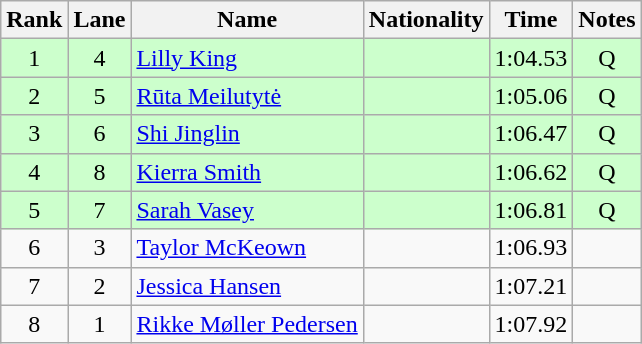<table class="wikitable sortable" style="text-align:center">
<tr>
<th>Rank</th>
<th>Lane</th>
<th>Name</th>
<th>Nationality</th>
<th>Time</th>
<th>Notes</th>
</tr>
<tr bgcolor=ccffcc>
<td>1</td>
<td>4</td>
<td align=left><a href='#'>Lilly King</a></td>
<td align=left></td>
<td>1:04.53</td>
<td>Q</td>
</tr>
<tr bgcolor=ccffcc>
<td>2</td>
<td>5</td>
<td align=left><a href='#'>Rūta Meilutytė</a></td>
<td align=left></td>
<td>1:05.06</td>
<td>Q</td>
</tr>
<tr bgcolor=ccffcc>
<td>3</td>
<td>6</td>
<td align=left><a href='#'>Shi Jinglin</a></td>
<td align=left></td>
<td>1:06.47</td>
<td>Q</td>
</tr>
<tr bgcolor=ccffcc>
<td>4</td>
<td>8</td>
<td align=left><a href='#'>Kierra Smith</a></td>
<td align=left></td>
<td>1:06.62</td>
<td>Q</td>
</tr>
<tr bgcolor=ccffcc>
<td>5</td>
<td>7</td>
<td align=left><a href='#'>Sarah Vasey</a></td>
<td align=left></td>
<td>1:06.81</td>
<td>Q</td>
</tr>
<tr>
<td>6</td>
<td>3</td>
<td align=left><a href='#'>Taylor McKeown</a></td>
<td align=left></td>
<td>1:06.93</td>
<td></td>
</tr>
<tr>
<td>7</td>
<td>2</td>
<td align=left><a href='#'>Jessica Hansen</a></td>
<td align=left></td>
<td>1:07.21</td>
<td></td>
</tr>
<tr>
<td>8</td>
<td>1</td>
<td align=left><a href='#'>Rikke Møller Pedersen</a></td>
<td align=left></td>
<td>1:07.92</td>
<td></td>
</tr>
</table>
